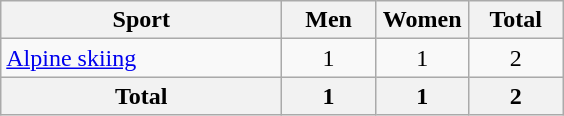<table class="wikitable sortable" style="text-align:center;">
<tr>
<th width=180>Sport</th>
<th width=55>Men</th>
<th width=55>Women</th>
<th width=55>Total</th>
</tr>
<tr>
<td align=left><a href='#'>Alpine skiing</a></td>
<td>1</td>
<td>1</td>
<td>2</td>
</tr>
<tr>
<th>Total</th>
<th>1</th>
<th>1</th>
<th>2</th>
</tr>
</table>
